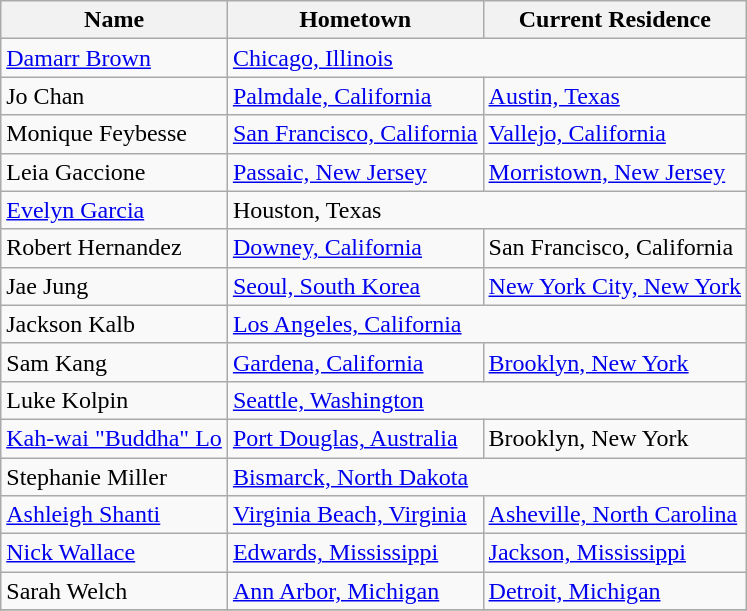<table class="wikitable sortable">
<tr>
<th>Name</th>
<th>Hometown</th>
<th>Current Residence</th>
</tr>
<tr>
<td><a href='#'>Damarr Brown</a></td>
<td colspan="2"><a href='#'>Chicago, Illinois</a></td>
</tr>
<tr>
<td>Jo Chan</td>
<td><a href='#'>Palmdale, California</a></td>
<td><a href='#'>Austin, Texas</a></td>
</tr>
<tr>
<td>Monique Feybesse</td>
<td><a href='#'>San Francisco, California</a></td>
<td><a href='#'>Vallejo, California</a></td>
</tr>
<tr>
<td>Leia Gaccione</td>
<td><a href='#'>Passaic, New Jersey</a></td>
<td><a href='#'>Morristown, New Jersey</a></td>
</tr>
<tr>
<td><a href='#'>Evelyn Garcia</a></td>
<td colspan="2">Houston, Texas</td>
</tr>
<tr>
<td>Robert Hernandez</td>
<td><a href='#'>Downey, California</a></td>
<td>San Francisco, California</td>
</tr>
<tr>
<td>Jae Jung</td>
<td><a href='#'>Seoul, South Korea</a></td>
<td><a href='#'>New York City, New York</a></td>
</tr>
<tr>
<td>Jackson Kalb</td>
<td colspan="2"><a href='#'>Los Angeles, California</a></td>
</tr>
<tr>
<td>Sam Kang</td>
<td><a href='#'>Gardena, California</a></td>
<td><a href='#'>Brooklyn, New York</a></td>
</tr>
<tr>
<td>Luke Kolpin</td>
<td colspan="2"><a href='#'>Seattle, Washington</a></td>
</tr>
<tr>
<td><a href='#'>Kah-wai "Buddha" Lo</a></td>
<td><a href='#'>Port Douglas, Australia</a></td>
<td>Brooklyn, New York</td>
</tr>
<tr>
<td>Stephanie Miller</td>
<td colspan="2"><a href='#'>Bismarck, North Dakota</a></td>
</tr>
<tr>
<td><a href='#'>Ashleigh Shanti</a></td>
<td><a href='#'>Virginia Beach, Virginia</a></td>
<td><a href='#'>Asheville, North Carolina</a></td>
</tr>
<tr>
<td><a href='#'>Nick Wallace</a></td>
<td><a href='#'>Edwards, Mississippi</a></td>
<td><a href='#'>Jackson, Mississippi</a></td>
</tr>
<tr>
<td>Sarah Welch</td>
<td><a href='#'>Ann Arbor, Michigan</a></td>
<td><a href='#'>Detroit, Michigan</a></td>
</tr>
<tr>
</tr>
</table>
